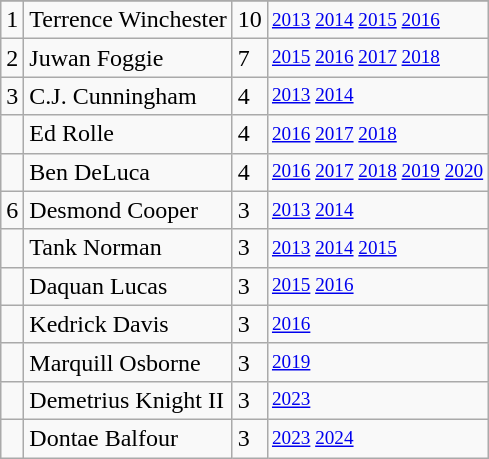<table class="wikitable">
<tr>
</tr>
<tr>
<td>1</td>
<td>Terrence Winchester</td>
<td>10</td>
<td style="font-size:80%;"><a href='#'>2013</a> <a href='#'>2014</a> <a href='#'>2015</a> <a href='#'>2016</a></td>
</tr>
<tr>
<td>2</td>
<td>Juwan Foggie</td>
<td>7</td>
<td style="font-size:80%;"><a href='#'>2015</a> <a href='#'>2016</a> <a href='#'>2017</a> <a href='#'>2018</a></td>
</tr>
<tr>
<td>3</td>
<td>C.J. Cunningham</td>
<td>4</td>
<td style="font-size:80%;"><a href='#'>2013</a> <a href='#'>2014</a></td>
</tr>
<tr>
<td></td>
<td>Ed Rolle</td>
<td>4</td>
<td style="font-size:80%;"><a href='#'>2016</a> <a href='#'>2017</a> <a href='#'>2018</a></td>
</tr>
<tr>
<td></td>
<td>Ben DeLuca</td>
<td>4</td>
<td style="font-size:80%;"><a href='#'>2016</a> <a href='#'>2017</a> <a href='#'>2018</a> <a href='#'>2019</a> <a href='#'>2020</a></td>
</tr>
<tr>
<td>6</td>
<td>Desmond Cooper</td>
<td>3</td>
<td style="font-size:80%;"><a href='#'>2013</a> <a href='#'>2014</a></td>
</tr>
<tr>
<td></td>
<td>Tank Norman</td>
<td>3</td>
<td style="font-size:80%;"><a href='#'>2013</a> <a href='#'>2014</a> <a href='#'>2015</a></td>
</tr>
<tr>
<td></td>
<td>Daquan Lucas</td>
<td>3</td>
<td style="font-size:80%;"><a href='#'>2015</a> <a href='#'>2016</a></td>
</tr>
<tr>
<td></td>
<td>Kedrick Davis</td>
<td>3</td>
<td style="font-size:80%;"><a href='#'>2016</a></td>
</tr>
<tr>
<td></td>
<td>Marquill Osborne</td>
<td>3</td>
<td style="font-size:80%;"><a href='#'>2019</a></td>
</tr>
<tr>
<td></td>
<td>Demetrius Knight II</td>
<td>3</td>
<td style="font-size:80%;"><a href='#'>2023</a></td>
</tr>
<tr>
<td></td>
<td>Dontae Balfour</td>
<td>3</td>
<td style="font-size:80%;"><a href='#'>2023</a> <a href='#'>2024</a></td>
</tr>
</table>
